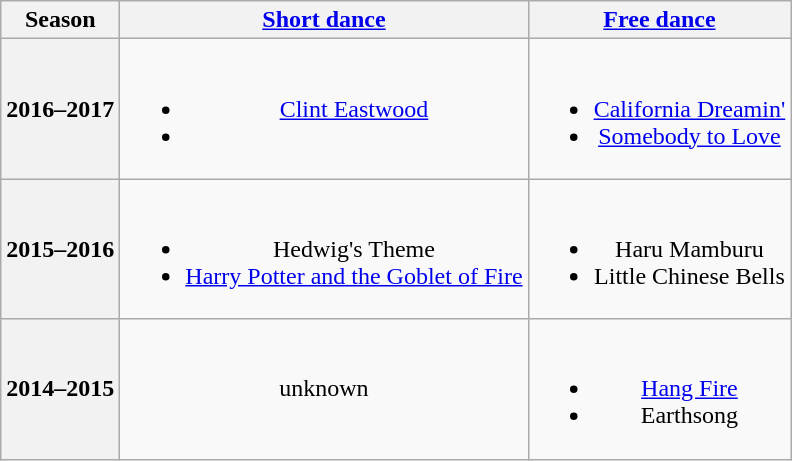<table class=wikitable style=text-align:center>
<tr>
<th>Season</th>
<th><a href='#'>Short dance</a></th>
<th><a href='#'>Free dance</a></th>
</tr>
<tr>
<th>2016–2017</th>
<td><br><ul><li> <a href='#'>Clint Eastwood</a> <br></li><li></li></ul></td>
<td><br><ul><li><a href='#'>California Dreamin'</a> <br></li><li><a href='#'>Somebody to Love</a> <br></li></ul></td>
</tr>
<tr>
<th>2015–2016</th>
<td><br><ul><li> Hedwig's Theme <br></li><li><a href='#'>Harry Potter and the Goblet of Fire</a> <br></li></ul></td>
<td><br><ul><li>Haru Mamburu <br></li><li>Little Chinese Bells <br></li></ul></td>
</tr>
<tr>
<th>2014–2015</th>
<td align="center">unknown</td>
<td><br><ul><li><a href='#'>Hang Fire</a> <br></li><li>Earthsong <br></li></ul></td>
</tr>
</table>
